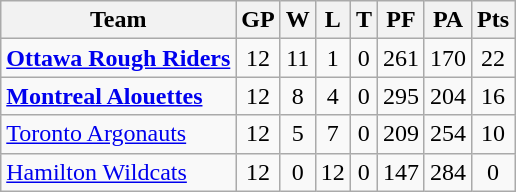<table class="wikitable">
<tr>
<th>Team</th>
<th>GP</th>
<th>W</th>
<th>L</th>
<th>T</th>
<th>PF</th>
<th>PA</th>
<th>Pts</th>
</tr>
<tr align="center">
<td align="left"><strong><a href='#'>Ottawa Rough Riders</a></strong></td>
<td>12</td>
<td>11</td>
<td>1</td>
<td>0</td>
<td>261</td>
<td>170</td>
<td>22</td>
</tr>
<tr align="center">
<td align="left"><strong><a href='#'>Montreal Alouettes</a></strong></td>
<td>12</td>
<td>8</td>
<td>4</td>
<td>0</td>
<td>295</td>
<td>204</td>
<td>16</td>
</tr>
<tr align="center">
<td align="left"><a href='#'>Toronto Argonauts</a></td>
<td>12</td>
<td>5</td>
<td>7</td>
<td>0</td>
<td>209</td>
<td>254</td>
<td>10</td>
</tr>
<tr align="center">
<td align="left"><a href='#'>Hamilton Wildcats</a></td>
<td>12</td>
<td>0</td>
<td>12</td>
<td>0</td>
<td>147</td>
<td>284</td>
<td>0</td>
</tr>
</table>
